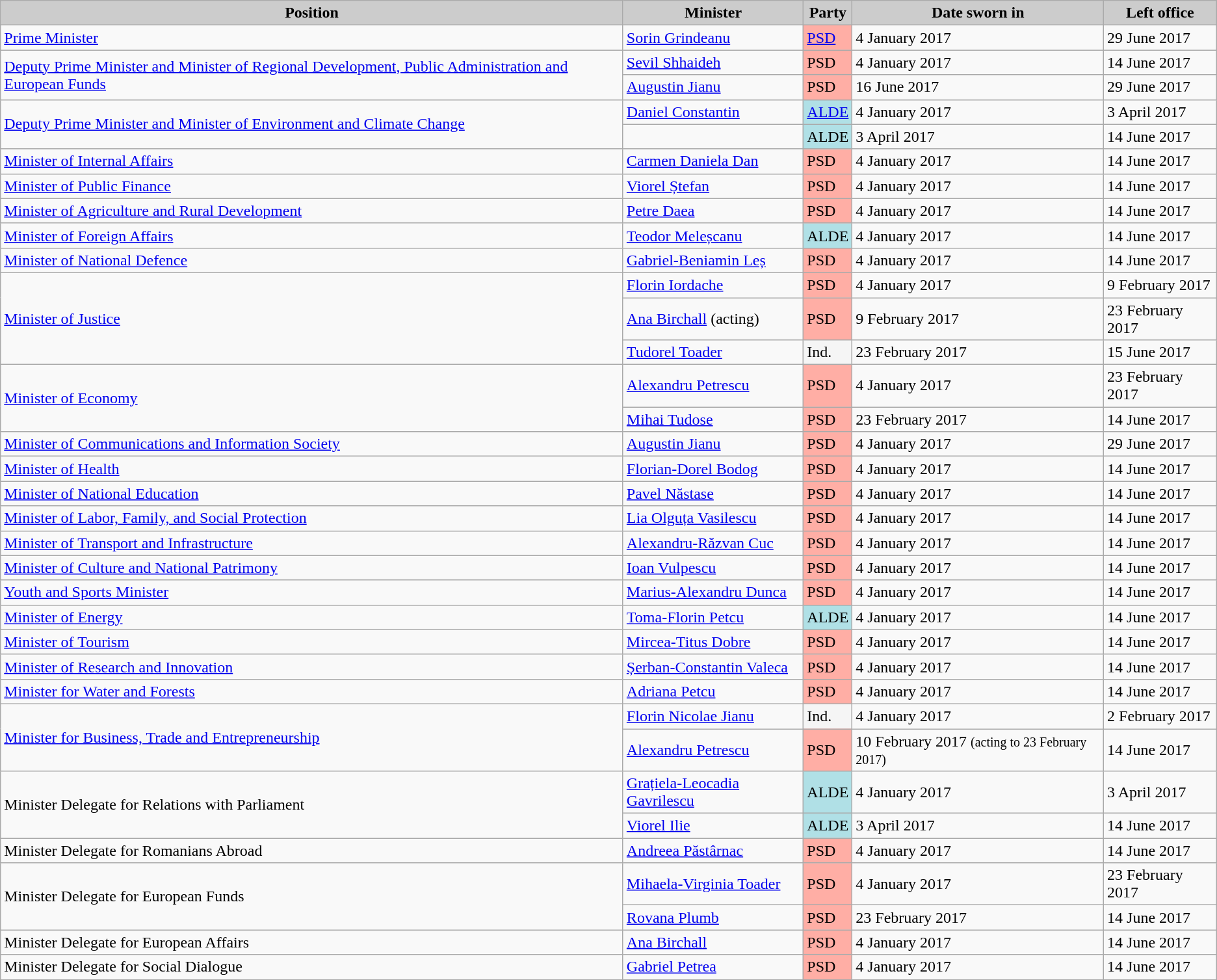<table class="wikitable">
<tr>
<th style="background:#ccc;">Position</th>
<th style="background:#ccc;">Minister</th>
<th style="background:#ccc;">Party</th>
<th style="background:#ccc;">Date sworn in</th>
<th style="background:#ccc;">Left office</th>
</tr>
<tr>
<td><a href='#'>Prime Minister</a></td>
<td><a href='#'>Sorin Grindeanu</a></td>
<td style="background:#ffaea5;"><a href='#'>PSD</a></td>
<td>4 January 2017</td>
<td>29 June 2017</td>
</tr>
<tr>
<td rowspan=2><a href='#'>Deputy Prime Minister and Minister of Regional Development, Public Administration and European Funds</a></td>
<td><a href='#'>Sevil Shhaideh</a></td>
<td style="background:#ffaea5;">PSD</td>
<td>4 January 2017</td>
<td>14 June 2017</td>
</tr>
<tr>
<td><a href='#'>Augustin Jianu</a></td>
<td style="background:#ffaea5;">PSD</td>
<td>16 June 2017</td>
<td>29 June 2017</td>
</tr>
<tr>
<td rowspan=2><a href='#'>Deputy Prime Minister and Minister of Environment and Climate Change</a></td>
<td><a href='#'>Daniel Constantin</a></td>
<td style="background:#b0e0e6;"><a href='#'>ALDE</a></td>
<td>4 January 2017</td>
<td>3 April 2017</td>
</tr>
<tr>
<td></td>
<td style="background:#b0e0e6;">ALDE</td>
<td>3 April 2017</td>
<td>14 June 2017</td>
</tr>
<tr>
<td><a href='#'>Minister of Internal Affairs</a></td>
<td><a href='#'>Carmen Daniela Dan</a></td>
<td style="background:#ffaea5;">PSD</td>
<td>4 January 2017</td>
<td>14 June 2017</td>
</tr>
<tr>
<td><a href='#'>Minister of Public Finance</a></td>
<td><a href='#'>Viorel Ștefan</a></td>
<td style="background:#ffaea5;">PSD</td>
<td>4 January 2017</td>
<td>14 June 2017</td>
</tr>
<tr>
<td><a href='#'>Minister of Agriculture and Rural Development</a></td>
<td><a href='#'>Petre Daea</a></td>
<td style="background:#ffaea5;">PSD</td>
<td>4 January 2017</td>
<td>14 June 2017</td>
</tr>
<tr>
<td><a href='#'>Minister of Foreign Affairs</a></td>
<td><a href='#'>Teodor Meleșcanu</a></td>
<td style="background:#b0e0e6;">ALDE</td>
<td>4 January 2017</td>
<td>14 June 2017</td>
</tr>
<tr>
<td><a href='#'>Minister of National Defence</a></td>
<td><a href='#'>Gabriel-Beniamin Leș</a></td>
<td style="background:#ffaea5;">PSD</td>
<td>4 January 2017</td>
<td>14 June 2017</td>
</tr>
<tr>
<td rowspan=3><a href='#'>Minister of Justice</a></td>
<td><a href='#'>Florin Iordache</a></td>
<td style="background:#ffaea5;">PSD</td>
<td>4 January 2017</td>
<td>9 February 2017</td>
</tr>
<tr>
<td><a href='#'>Ana Birchall</a> (acting)</td>
<td style="background:#ffaea5;">PSD</td>
<td>9 February 2017</td>
<td>23 February 2017</td>
</tr>
<tr>
<td><a href='#'>Tudorel Toader</a></td>
<td style="background:#f5f5f5;">Ind.</td>
<td>23 February 2017</td>
<td>15 June 2017</td>
</tr>
<tr>
<td rowspan=2><a href='#'>Minister of Economy</a></td>
<td><a href='#'>Alexandru Petrescu</a></td>
<td style="background:#ffaea5;">PSD</td>
<td>4 January 2017</td>
<td>23 February 2017</td>
</tr>
<tr>
<td><a href='#'>Mihai Tudose</a></td>
<td style="background:#ffaea5;">PSD</td>
<td>23 February 2017</td>
<td>14 June 2017</td>
</tr>
<tr>
<td><a href='#'>Minister of Communications and Information Society</a></td>
<td><a href='#'>Augustin Jianu</a></td>
<td style="background:#ffaea5;">PSD</td>
<td>4 January 2017</td>
<td>29 June 2017</td>
</tr>
<tr>
<td><a href='#'>Minister of Health</a></td>
<td><a href='#'>Florian-Dorel Bodog</a></td>
<td style="background:#ffaea5;">PSD</td>
<td>4 January 2017</td>
<td>14 June 2017</td>
</tr>
<tr>
<td><a href='#'>Minister of National Education</a></td>
<td><a href='#'>Pavel Năstase</a></td>
<td style="background:#ffaea5;">PSD</td>
<td>4 January 2017</td>
<td>14 June 2017</td>
</tr>
<tr>
<td><a href='#'>Minister of Labor, Family, and Social Protection</a></td>
<td><a href='#'>Lia Olguța Vasilescu</a></td>
<td style="background:#ffaea5;">PSD</td>
<td>4 January 2017</td>
<td>14 June 2017</td>
</tr>
<tr>
<td><a href='#'>Minister of Transport and Infrastructure</a></td>
<td><a href='#'>Alexandru-Răzvan Cuc</a></td>
<td style="background:#ffaea5;">PSD</td>
<td>4 January 2017</td>
<td>14 June 2017</td>
</tr>
<tr>
<td><a href='#'>Minister of Culture and National Patrimony</a></td>
<td><a href='#'>Ioan Vulpescu</a></td>
<td style="background:#ffaea5;">PSD</td>
<td>4 January 2017</td>
<td>14 June 2017</td>
</tr>
<tr>
<td><a href='#'>Youth and Sports Minister</a></td>
<td><a href='#'>Marius-Alexandru Dunca</a></td>
<td style="background:#ffaea5;">PSD</td>
<td>4 January 2017</td>
<td>14  June 2017</td>
</tr>
<tr>
<td><a href='#'>Minister of Energy</a></td>
<td><a href='#'>Toma-Florin Petcu</a></td>
<td style="background:#b0e0e6;">ALDE</td>
<td>4 January 2017</td>
<td>14 June 2017</td>
</tr>
<tr>
<td><a href='#'>Minister of Tourism</a></td>
<td><a href='#'>Mircea-Titus Dobre</a></td>
<td style="background:#ffaea5;">PSD</td>
<td>4 January 2017</td>
<td>14 June 2017</td>
</tr>
<tr>
<td><a href='#'>Minister of Research and Innovation</a></td>
<td><a href='#'>Șerban-Constantin Valeca</a></td>
<td style="background:#ffaea5;">PSD</td>
<td>4 January 2017</td>
<td>14 June 2017</td>
</tr>
<tr>
<td><a href='#'>Minister for Water and Forests</a></td>
<td><a href='#'>Adriana Petcu</a></td>
<td style="background:#ffaea5;">PSD</td>
<td>4 January 2017</td>
<td>14 June 2017</td>
</tr>
<tr>
<td rowspan=2><a href='#'>Minister for Business, Trade and Entrepreneurship</a></td>
<td><a href='#'>Florin Nicolae Jianu</a></td>
<td style="background:#f5f5f5;">Ind.</td>
<td>4 January 2017</td>
<td>2 February 2017</td>
</tr>
<tr>
<td><a href='#'>Alexandru Petrescu</a></td>
<td style="background:#ffaea5;">PSD</td>
<td>10 February 2017 <small> (acting to 23 February 2017) </small></td>
<td>14 June 2017</td>
</tr>
<tr>
<td rowspan=2>Minister Delegate for Relations with Parliament</td>
<td><a href='#'>Grațiela-Leocadia Gavrilescu</a></td>
<td style="background:#b0e0e6;">ALDE</td>
<td>4 January 2017</td>
<td>3 April 2017</td>
</tr>
<tr>
<td><a href='#'>Viorel Ilie</a></td>
<td style="background:#b0e0e6;">ALDE</td>
<td>3 April 2017</td>
<td>14 June 2017</td>
</tr>
<tr>
<td>Minister Delegate for Romanians Abroad</td>
<td><a href='#'>Andreea Păstârnac</a></td>
<td style="background:#ffaea5;">PSD</td>
<td>4 January 2017</td>
<td>14 June 2017</td>
</tr>
<tr>
<td rowspan=2>Minister Delegate for European Funds</td>
<td><a href='#'>Mihaela-Virginia Toader</a></td>
<td style="background:#ffaea5;">PSD</td>
<td>4 January 2017</td>
<td>23 February 2017</td>
</tr>
<tr>
<td><a href='#'>Rovana Plumb</a></td>
<td style="background:#ffaea5;">PSD</td>
<td>23 February 2017</td>
<td>14 June 2017</td>
</tr>
<tr>
<td>Minister Delegate for European Affairs</td>
<td><a href='#'>Ana Birchall</a></td>
<td style="background:#ffaea5;">PSD</td>
<td>4 January 2017</td>
<td>14 June 2017</td>
</tr>
<tr>
<td>Minister Delegate for Social Dialogue</td>
<td><a href='#'>Gabriel Petrea</a></td>
<td style="background:#ffaea5;">PSD</td>
<td>4 January 2017</td>
<td>14 June 2017</td>
</tr>
</table>
